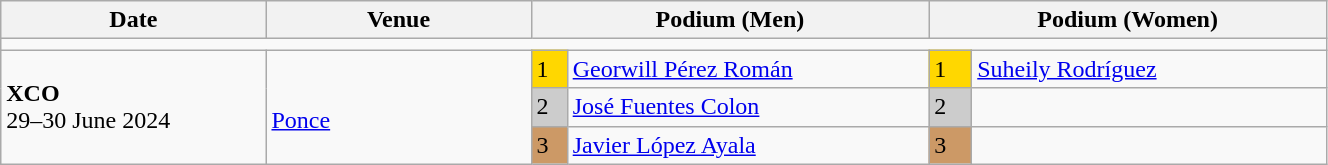<table class="wikitable" width=70%>
<tr>
<th>Date</th>
<th width=20%>Venue</th>
<th colspan=2 width=30%>Podium (Men)</th>
<th colspan=2 width=30%>Podium (Women)</th>
</tr>
<tr>
<td colspan=6></td>
</tr>
<tr>
<td rowspan=3><strong>XCO</strong> <br> 29–30 June 2024</td>
<td rowspan=3><br><a href='#'>Ponce</a></td>
<td bgcolor=FFD700>1</td>
<td><a href='#'>Georwill Pérez Román</a></td>
<td bgcolor=FFD700>1</td>
<td><a href='#'>Suheily Rodríguez</a></td>
</tr>
<tr>
<td bgcolor=CCCCCC>2</td>
<td><a href='#'>José Fuentes Colon</a></td>
<td bgcolor=CCCCCC>2</td>
<td></td>
</tr>
<tr>
<td bgcolor=CC9966>3</td>
<td><a href='#'>Javier López Ayala</a></td>
<td bgcolor=CC9966>3</td>
<td></td>
</tr>
</table>
